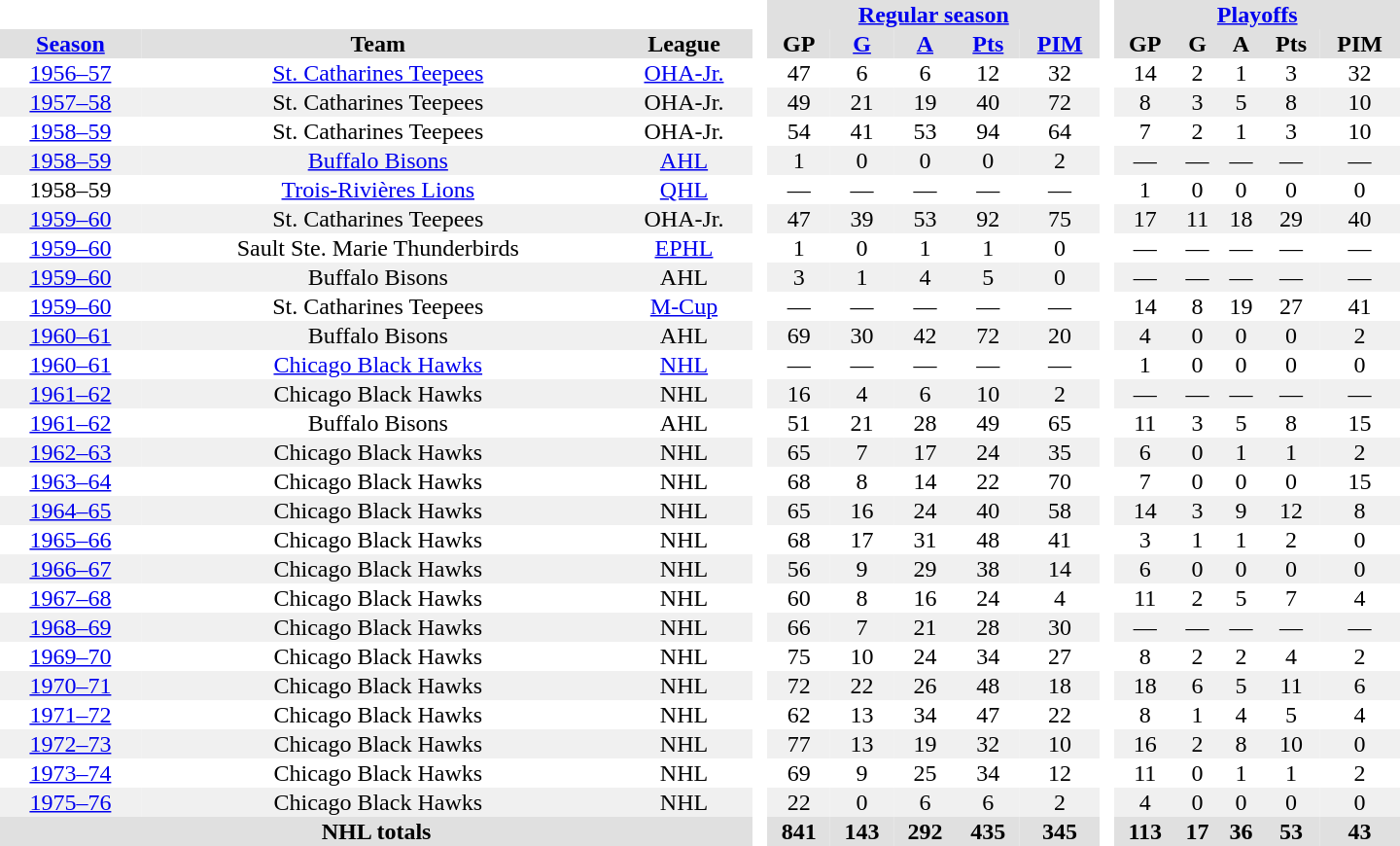<table border="0" cellpadding="1" cellspacing="0" style="text-align:center; width:60em">
<tr bgcolor="#e0e0e0">
<th colspan="3" bgcolor="#ffffff"> </th>
<th rowspan="99" bgcolor="#ffffff"> </th>
<th colspan="5"><a href='#'>Regular season</a></th>
<th rowspan="99" bgcolor="#ffffff"> </th>
<th colspan="5"><a href='#'>Playoffs</a></th>
</tr>
<tr bgcolor="#e0e0e0">
<th><a href='#'>Season</a></th>
<th>Team</th>
<th>League</th>
<th>GP</th>
<th><a href='#'>G</a></th>
<th><a href='#'>A</a></th>
<th><a href='#'>Pts</a></th>
<th><a href='#'>PIM</a></th>
<th>GP</th>
<th>G</th>
<th>A</th>
<th>Pts</th>
<th>PIM</th>
</tr>
<tr>
<td><a href='#'>1956–57</a></td>
<td><a href='#'>St. Catharines Teepees</a></td>
<td><a href='#'>OHA-Jr.</a></td>
<td>47</td>
<td>6</td>
<td>6</td>
<td>12</td>
<td>32</td>
<td>14</td>
<td>2</td>
<td>1</td>
<td>3</td>
<td>32</td>
</tr>
<tr bgcolor="#f0f0f0">
<td><a href='#'>1957–58</a></td>
<td>St. Catharines Teepees</td>
<td>OHA-Jr.</td>
<td>49</td>
<td>21</td>
<td>19</td>
<td>40</td>
<td>72</td>
<td>8</td>
<td>3</td>
<td>5</td>
<td>8</td>
<td>10</td>
</tr>
<tr>
<td><a href='#'>1958–59</a></td>
<td>St. Catharines Teepees</td>
<td>OHA-Jr.</td>
<td>54</td>
<td>41</td>
<td>53</td>
<td>94</td>
<td>64</td>
<td>7</td>
<td>2</td>
<td>1</td>
<td>3</td>
<td>10</td>
</tr>
<tr bgcolor="#f0f0f0">
<td><a href='#'>1958–59</a></td>
<td><a href='#'>Buffalo Bisons</a></td>
<td><a href='#'>AHL</a></td>
<td>1</td>
<td>0</td>
<td>0</td>
<td>0</td>
<td>2</td>
<td>—</td>
<td>—</td>
<td>—</td>
<td>—</td>
<td>—</td>
</tr>
<tr>
<td>1958–59</td>
<td><a href='#'>Trois-Rivières Lions</a></td>
<td><a href='#'>QHL</a></td>
<td>—</td>
<td>—</td>
<td>—</td>
<td>—</td>
<td>—</td>
<td>1</td>
<td>0</td>
<td>0</td>
<td>0</td>
<td>0</td>
</tr>
<tr bgcolor="#f0f0f0">
<td><a href='#'>1959–60</a></td>
<td>St. Catharines Teepees</td>
<td>OHA-Jr.</td>
<td>47</td>
<td>39</td>
<td>53</td>
<td>92</td>
<td>75</td>
<td>17</td>
<td>11</td>
<td>18</td>
<td>29</td>
<td>40</td>
</tr>
<tr>
<td><a href='#'>1959–60</a></td>
<td>Sault Ste. Marie Thunderbirds</td>
<td><a href='#'>EPHL</a></td>
<td>1</td>
<td>0</td>
<td>1</td>
<td>1</td>
<td>0</td>
<td>—</td>
<td>—</td>
<td>—</td>
<td>—</td>
<td>—</td>
</tr>
<tr bgcolor="#f0f0f0">
<td><a href='#'>1959–60</a></td>
<td>Buffalo Bisons</td>
<td>AHL</td>
<td>3</td>
<td>1</td>
<td>4</td>
<td>5</td>
<td>0</td>
<td>—</td>
<td>—</td>
<td>—</td>
<td>—</td>
<td>—</td>
</tr>
<tr>
<td><a href='#'>1959–60</a></td>
<td>St. Catharines Teepees</td>
<td><a href='#'>M-Cup</a></td>
<td>—</td>
<td>—</td>
<td>—</td>
<td>—</td>
<td>—</td>
<td>14</td>
<td>8</td>
<td>19</td>
<td>27</td>
<td>41</td>
</tr>
<tr bgcolor="#f0f0f0">
<td><a href='#'>1960–61</a></td>
<td>Buffalo Bisons</td>
<td>AHL</td>
<td>69</td>
<td>30</td>
<td>42</td>
<td>72</td>
<td>20</td>
<td>4</td>
<td>0</td>
<td>0</td>
<td>0</td>
<td>2</td>
</tr>
<tr>
<td><a href='#'>1960–61</a></td>
<td><a href='#'>Chicago Black Hawks</a></td>
<td><a href='#'>NHL</a></td>
<td>—</td>
<td>—</td>
<td>—</td>
<td>—</td>
<td>—</td>
<td>1</td>
<td>0</td>
<td>0</td>
<td>0</td>
<td>0</td>
</tr>
<tr bgcolor="#f0f0f0">
<td><a href='#'>1961–62</a></td>
<td>Chicago Black Hawks</td>
<td>NHL</td>
<td>16</td>
<td>4</td>
<td>6</td>
<td>10</td>
<td>2</td>
<td>—</td>
<td>—</td>
<td>—</td>
<td>—</td>
<td>—</td>
</tr>
<tr>
<td><a href='#'>1961–62</a></td>
<td>Buffalo Bisons</td>
<td>AHL</td>
<td>51</td>
<td>21</td>
<td>28</td>
<td>49</td>
<td>65</td>
<td>11</td>
<td>3</td>
<td>5</td>
<td>8</td>
<td>15</td>
</tr>
<tr bgcolor="#f0f0f0">
<td><a href='#'>1962–63</a></td>
<td>Chicago Black Hawks</td>
<td>NHL</td>
<td>65</td>
<td>7</td>
<td>17</td>
<td>24</td>
<td>35</td>
<td>6</td>
<td>0</td>
<td>1</td>
<td>1</td>
<td>2</td>
</tr>
<tr>
<td><a href='#'>1963–64</a></td>
<td>Chicago Black Hawks</td>
<td>NHL</td>
<td>68</td>
<td>8</td>
<td>14</td>
<td>22</td>
<td>70</td>
<td>7</td>
<td>0</td>
<td>0</td>
<td>0</td>
<td>15</td>
</tr>
<tr bgcolor="#f0f0f0">
<td><a href='#'>1964–65</a></td>
<td>Chicago Black Hawks</td>
<td>NHL</td>
<td>65</td>
<td>16</td>
<td>24</td>
<td>40</td>
<td>58</td>
<td>14</td>
<td>3</td>
<td>9</td>
<td>12</td>
<td>8</td>
</tr>
<tr>
<td><a href='#'>1965–66</a></td>
<td>Chicago Black Hawks</td>
<td>NHL</td>
<td>68</td>
<td>17</td>
<td>31</td>
<td>48</td>
<td>41</td>
<td>3</td>
<td>1</td>
<td>1</td>
<td>2</td>
<td>0</td>
</tr>
<tr bgcolor="#f0f0f0">
<td><a href='#'>1966–67</a></td>
<td>Chicago Black Hawks</td>
<td>NHL</td>
<td>56</td>
<td>9</td>
<td>29</td>
<td>38</td>
<td>14</td>
<td>6</td>
<td>0</td>
<td>0</td>
<td>0</td>
<td>0</td>
</tr>
<tr>
<td><a href='#'>1967–68</a></td>
<td>Chicago Black Hawks</td>
<td>NHL</td>
<td>60</td>
<td>8</td>
<td>16</td>
<td>24</td>
<td>4</td>
<td>11</td>
<td>2</td>
<td>5</td>
<td>7</td>
<td>4</td>
</tr>
<tr bgcolor="#f0f0f0">
<td><a href='#'>1968–69</a></td>
<td>Chicago Black Hawks</td>
<td>NHL</td>
<td>66</td>
<td>7</td>
<td>21</td>
<td>28</td>
<td>30</td>
<td>—</td>
<td>—</td>
<td>—</td>
<td>—</td>
<td>—</td>
</tr>
<tr>
<td><a href='#'>1969–70</a></td>
<td>Chicago Black Hawks</td>
<td>NHL</td>
<td>75</td>
<td>10</td>
<td>24</td>
<td>34</td>
<td>27</td>
<td>8</td>
<td>2</td>
<td>2</td>
<td>4</td>
<td>2</td>
</tr>
<tr bgcolor="#f0f0f0">
<td><a href='#'>1970–71</a></td>
<td>Chicago Black Hawks</td>
<td>NHL</td>
<td>72</td>
<td>22</td>
<td>26</td>
<td>48</td>
<td>18</td>
<td>18</td>
<td>6</td>
<td>5</td>
<td>11</td>
<td>6</td>
</tr>
<tr>
<td><a href='#'>1971–72</a></td>
<td>Chicago Black Hawks</td>
<td>NHL</td>
<td>62</td>
<td>13</td>
<td>34</td>
<td>47</td>
<td>22</td>
<td>8</td>
<td>1</td>
<td>4</td>
<td>5</td>
<td>4</td>
</tr>
<tr bgcolor="#f0f0f0">
<td><a href='#'>1972–73</a></td>
<td>Chicago Black Hawks</td>
<td>NHL</td>
<td>77</td>
<td>13</td>
<td>19</td>
<td>32</td>
<td>10</td>
<td>16</td>
<td>2</td>
<td>8</td>
<td>10</td>
<td>0</td>
</tr>
<tr>
<td><a href='#'>1973–74</a></td>
<td>Chicago Black Hawks</td>
<td>NHL</td>
<td>69</td>
<td>9</td>
<td>25</td>
<td>34</td>
<td>12</td>
<td>11</td>
<td>0</td>
<td>1</td>
<td>1</td>
<td>2</td>
</tr>
<tr bgcolor="#f0f0f0">
<td><a href='#'>1975–76</a></td>
<td>Chicago Black Hawks</td>
<td>NHL</td>
<td>22</td>
<td>0</td>
<td>6</td>
<td>6</td>
<td>2</td>
<td>4</td>
<td>0</td>
<td>0</td>
<td>0</td>
<td>0</td>
</tr>
<tr bgcolor="#e0e0e0">
<th colspan="3">NHL totals</th>
<th>841</th>
<th>143</th>
<th>292</th>
<th>435</th>
<th>345</th>
<th>113</th>
<th>17</th>
<th>36</th>
<th>53</th>
<th>43</th>
</tr>
</table>
